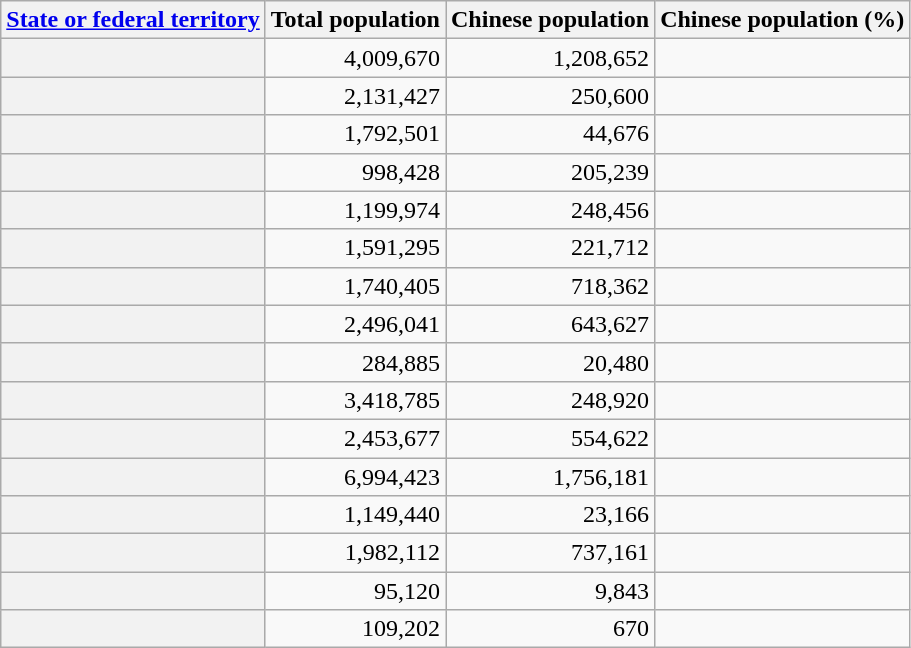<table class="wikitable sortable mw-collapsible" style="text-align: right;">
<tr>
<th><a href='#'>State or federal territory</a></th>
<th>Total population</th>
<th>Chinese population</th>
<th>Chinese population (%)</th>
</tr>
<tr>
<th style="text-align:left;"></th>
<td align="right">4,009,670</td>
<td align="right">1,208,652</td>
<td></td>
</tr>
<tr>
<th style="text-align:left;"></th>
<td align="right">2,131,427</td>
<td align="right">250,600</td>
<td></td>
</tr>
<tr>
<th style="text-align:left;"></th>
<td align="right">1,792,501</td>
<td align="right">44,676</td>
<td></td>
</tr>
<tr>
<th style="text-align:left;"></th>
<td align="right">998,428</td>
<td align="right">205,239</td>
<td></td>
</tr>
<tr>
<th style="text-align:left;"></th>
<td align="right">1,199,974</td>
<td align="right">248,456</td>
<td></td>
</tr>
<tr>
<th style="text-align:left;"></th>
<td align="right">1,591,295</td>
<td align="right">221,712</td>
<td></td>
</tr>
<tr>
<th style="text-align:left;"></th>
<td align="right">1,740,405</td>
<td align="right">718,362</td>
<td></td>
</tr>
<tr>
<th style="text-align:left;"></th>
<td align="right">2,496,041</td>
<td align="right">643,627</td>
<td></td>
</tr>
<tr>
<th style="text-align:left;"></th>
<td align="right">284,885</td>
<td align="right">20,480</td>
<td></td>
</tr>
<tr>
<th style="text-align:left;"></th>
<td align="right">3,418,785</td>
<td align="right">248,920</td>
<td></td>
</tr>
<tr>
<th style="text-align:left;"></th>
<td align="right">2,453,677</td>
<td align="right">554,622</td>
<td></td>
</tr>
<tr>
<th style="text-align:left;"></th>
<td align="right">6,994,423</td>
<td align="right">1,756,181</td>
<td></td>
</tr>
<tr>
<th style="text-align:left;"></th>
<td align="right">1,149,440</td>
<td align="right">23,166</td>
<td></td>
</tr>
<tr>
<th style="text-align:left;"></th>
<td align="right">1,982,112</td>
<td align="right">737,161</td>
<td></td>
</tr>
<tr>
<th style="text-align:left;"></th>
<td align="right">95,120</td>
<td align="right">9,843</td>
<td></td>
</tr>
<tr>
<th style="text-align:left;"></th>
<td align="right">109,202</td>
<td align="right">670</td>
<td></td>
</tr>
</table>
